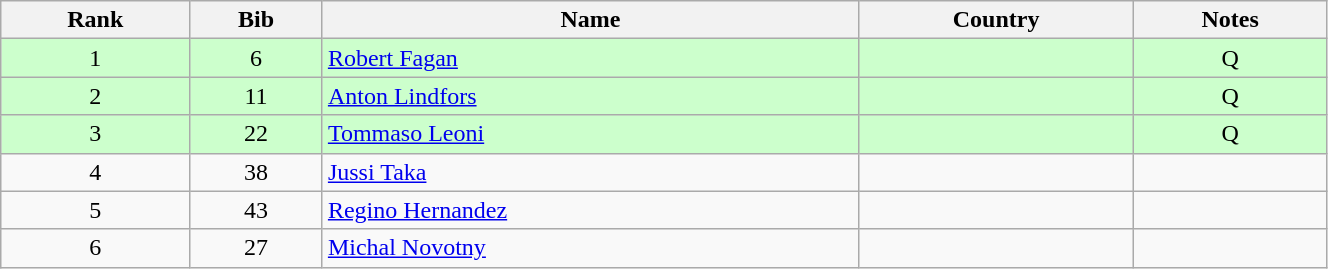<table class="wikitable" style="text-align:center;" width=70%>
<tr>
<th>Rank</th>
<th>Bib</th>
<th>Name</th>
<th>Country</th>
<th>Notes</th>
</tr>
<tr bgcolor="#ccffcc">
<td>1</td>
<td>6</td>
<td align=left><a href='#'>Robert Fagan</a></td>
<td align=left></td>
<td>Q</td>
</tr>
<tr bgcolor="#ccffcc">
<td>2</td>
<td>11</td>
<td align=left><a href='#'>Anton Lindfors</a></td>
<td align=left></td>
<td>Q</td>
</tr>
<tr bgcolor="#ccffcc">
<td>3</td>
<td>22</td>
<td align=left><a href='#'>Tommaso Leoni</a></td>
<td align=left></td>
<td>Q</td>
</tr>
<tr>
<td>4</td>
<td>38</td>
<td align=left><a href='#'>Jussi Taka</a></td>
<td align=left></td>
<td></td>
</tr>
<tr>
<td>5</td>
<td>43</td>
<td align=left><a href='#'>Regino Hernandez</a></td>
<td align=left></td>
<td></td>
</tr>
<tr>
<td>6</td>
<td>27</td>
<td align=left><a href='#'>Michal Novotny</a></td>
<td align=left></td>
<td></td>
</tr>
</table>
